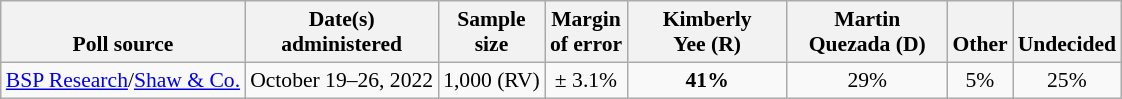<table class="wikitable" style="font-size:90%;text-align:center;">
<tr style="vertical-align:bottom">
<th>Poll source</th>
<th>Date(s)<br>administered</th>
<th>Sample<br>size</th>
<th>Margin<br>of error</th>
<th style="width:100px;">Kimberly<br>Yee (R)</th>
<th style="width:100px;">Martin<br>Quezada (D)</th>
<th>Other</th>
<th>Undecided</th>
</tr>
<tr>
<td style="text-align:left;"><a href='#'>BSP Research</a>/<a href='#'>Shaw & Co.</a></td>
<td>October 19–26, 2022</td>
<td>1,000 (RV)</td>
<td>± 3.1%</td>
<td><strong>41%</strong></td>
<td>29%</td>
<td>5%</td>
<td>25%</td>
</tr>
</table>
